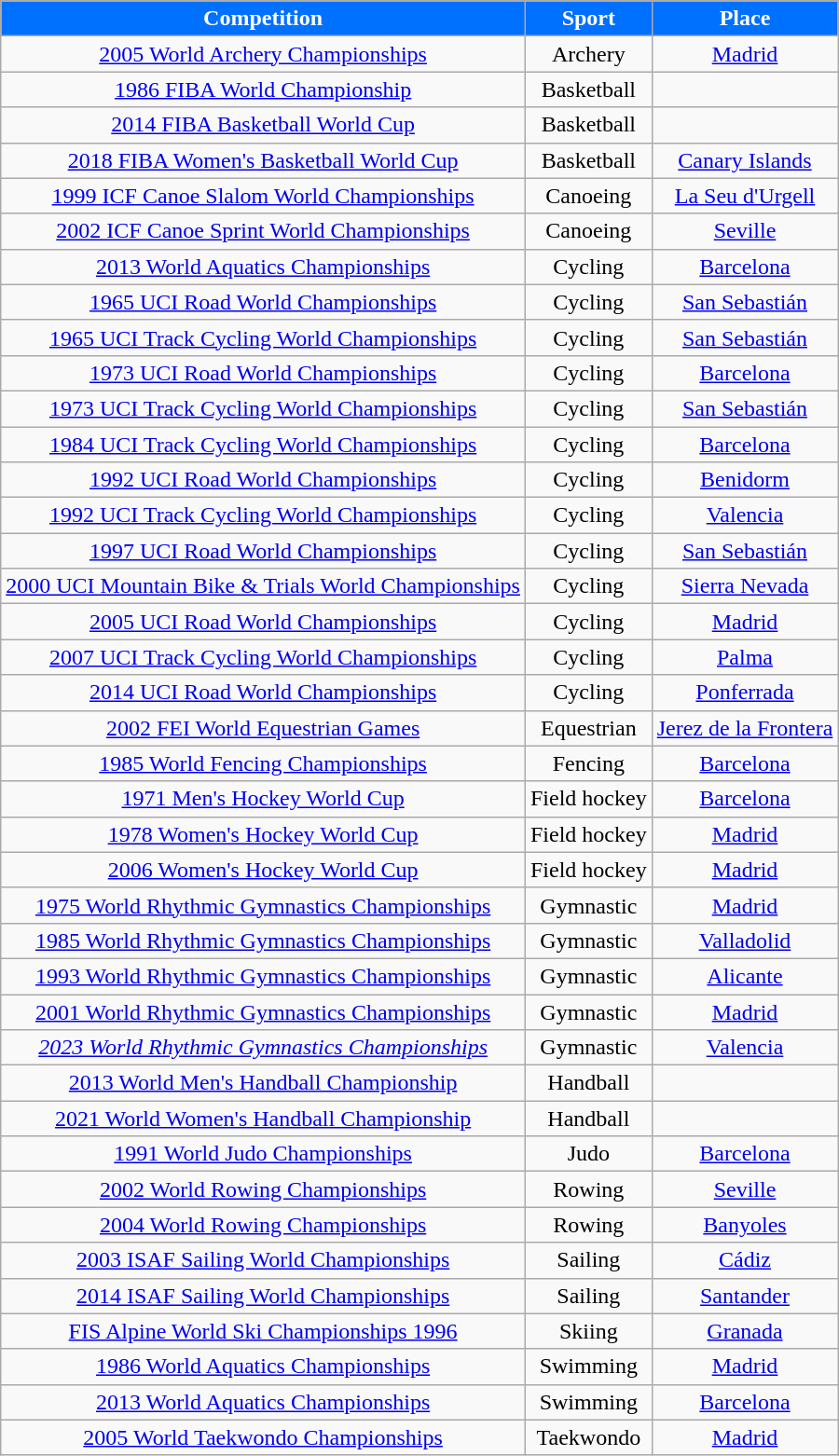<table class="wikitable sortable collapsible" style="text-align: center; font-size: 100%;">
<tr>
<th style="background:#0070FF;color:white;">Competition</th>
<th style="background:#0070FF;color:white;">Sport</th>
<th style="background:#0070FF;color:white;">Place</th>
</tr>
<tr>
<td><a href='#'>2005 World Archery Championships</a></td>
<td>Archery</td>
<td><a href='#'>Madrid</a></td>
</tr>
<tr>
<td><a href='#'>1986 FIBA World Championship</a></td>
<td>Basketball</td>
<td></td>
</tr>
<tr>
<td><a href='#'>2014 FIBA Basketball World Cup</a></td>
<td>Basketball</td>
<td></td>
</tr>
<tr>
<td><a href='#'>2018 FIBA Women's Basketball World Cup</a></td>
<td>Basketball</td>
<td><a href='#'>Canary Islands</a></td>
</tr>
<tr>
<td><a href='#'>1999 ICF Canoe Slalom World Championships</a></td>
<td>Canoeing</td>
<td><a href='#'>La Seu d'Urgell</a></td>
</tr>
<tr>
<td><a href='#'>2002 ICF Canoe Sprint World Championships</a></td>
<td>Canoeing</td>
<td><a href='#'>Seville</a></td>
</tr>
<tr>
<td><a href='#'>2013 World Aquatics Championships</a></td>
<td>Cycling</td>
<td><a href='#'>Barcelona</a></td>
</tr>
<tr>
<td><a href='#'>1965 UCI Road World Championships</a></td>
<td>Cycling</td>
<td><a href='#'>San Sebastián</a></td>
</tr>
<tr>
<td><a href='#'>1965 UCI Track Cycling World Championships</a></td>
<td>Cycling</td>
<td><a href='#'>San Sebastián</a></td>
</tr>
<tr>
<td><a href='#'>1973 UCI Road World Championships</a></td>
<td>Cycling</td>
<td><a href='#'>Barcelona</a></td>
</tr>
<tr>
<td><a href='#'>1973 UCI Track Cycling World Championships</a></td>
<td>Cycling</td>
<td><a href='#'>San Sebastián</a></td>
</tr>
<tr>
<td><a href='#'>1984 UCI Track Cycling World Championships</a></td>
<td>Cycling</td>
<td><a href='#'>Barcelona</a></td>
</tr>
<tr>
<td><a href='#'>1992 UCI Road World Championships</a></td>
<td>Cycling</td>
<td><a href='#'>Benidorm</a></td>
</tr>
<tr>
<td><a href='#'>1992 UCI Track Cycling World Championships</a></td>
<td>Cycling</td>
<td><a href='#'>Valencia</a></td>
</tr>
<tr>
<td><a href='#'>1997 UCI Road World Championships</a></td>
<td>Cycling</td>
<td><a href='#'>San Sebastián</a></td>
</tr>
<tr>
<td><a href='#'>2000 UCI Mountain Bike & Trials World Championships</a></td>
<td>Cycling</td>
<td><a href='#'>Sierra Nevada</a></td>
</tr>
<tr>
<td><a href='#'>2005 UCI Road World Championships</a></td>
<td>Cycling</td>
<td><a href='#'>Madrid</a></td>
</tr>
<tr>
<td><a href='#'>2007 UCI Track Cycling World Championships</a></td>
<td>Cycling</td>
<td><a href='#'>Palma</a></td>
</tr>
<tr>
<td><a href='#'>2014 UCI Road World Championships</a></td>
<td>Cycling</td>
<td><a href='#'>Ponferrada</a></td>
</tr>
<tr>
<td><a href='#'>2002 FEI World Equestrian Games</a></td>
<td>Equestrian</td>
<td><a href='#'>Jerez de la Frontera</a></td>
</tr>
<tr>
<td><a href='#'>1985 World Fencing Championships</a></td>
<td>Fencing</td>
<td><a href='#'>Barcelona</a></td>
</tr>
<tr>
<td><a href='#'>1971 Men's Hockey World Cup</a></td>
<td>Field hockey</td>
<td><a href='#'>Barcelona</a></td>
</tr>
<tr>
<td><a href='#'>1978 Women's Hockey World Cup</a></td>
<td>Field hockey</td>
<td><a href='#'>Madrid</a></td>
</tr>
<tr>
<td><a href='#'>2006 Women's Hockey World Cup</a></td>
<td>Field hockey</td>
<td><a href='#'>Madrid</a></td>
</tr>
<tr>
<td><a href='#'>1975 World Rhythmic Gymnastics Championships</a></td>
<td>Gymnastic</td>
<td><a href='#'>Madrid</a></td>
</tr>
<tr>
<td><a href='#'>1985 World Rhythmic Gymnastics Championships</a></td>
<td>Gymnastic</td>
<td><a href='#'>Valladolid</a></td>
</tr>
<tr>
<td><a href='#'>1993 World Rhythmic Gymnastics Championships</a></td>
<td>Gymnastic</td>
<td><a href='#'>Alicante</a></td>
</tr>
<tr>
<td><a href='#'>2001 World Rhythmic Gymnastics Championships</a></td>
<td>Gymnastic</td>
<td><a href='#'>Madrid</a></td>
</tr>
<tr>
<td><em><a href='#'>2023 World Rhythmic Gymnastics Championships</a></em></td>
<td>Gymnastic</td>
<td><a href='#'>Valencia</a></td>
</tr>
<tr>
<td><a href='#'>2013 World Men's Handball Championship</a></td>
<td>Handball</td>
<td></td>
</tr>
<tr>
<td><a href='#'>2021 World Women's Handball Championship</a></td>
<td>Handball</td>
<td></td>
</tr>
<tr>
<td><a href='#'>1991 World Judo Championships</a></td>
<td>Judo</td>
<td><a href='#'>Barcelona</a></td>
</tr>
<tr>
<td><a href='#'>2002 World Rowing Championships</a></td>
<td>Rowing</td>
<td><a href='#'>Seville</a></td>
</tr>
<tr>
<td><a href='#'>2004 World Rowing Championships</a></td>
<td>Rowing</td>
<td><a href='#'>Banyoles</a></td>
</tr>
<tr>
<td><a href='#'>2003 ISAF Sailing World Championships</a></td>
<td>Sailing</td>
<td><a href='#'>Cádiz</a></td>
</tr>
<tr>
<td><a href='#'>2014 ISAF Sailing World Championships</a></td>
<td>Sailing</td>
<td><a href='#'>Santander</a></td>
</tr>
<tr>
<td><a href='#'>FIS Alpine World Ski Championships 1996</a></td>
<td>Skiing</td>
<td><a href='#'>Granada</a></td>
</tr>
<tr>
<td><a href='#'>1986 World Aquatics Championships</a></td>
<td>Swimming</td>
<td><a href='#'>Madrid</a></td>
</tr>
<tr>
<td><a href='#'>2013 World Aquatics Championships</a></td>
<td>Swimming</td>
<td><a href='#'>Barcelona</a></td>
</tr>
<tr>
<td><a href='#'>2005 World Taekwondo Championships</a></td>
<td>Taekwondo</td>
<td><a href='#'>Madrid</a></td>
</tr>
</table>
